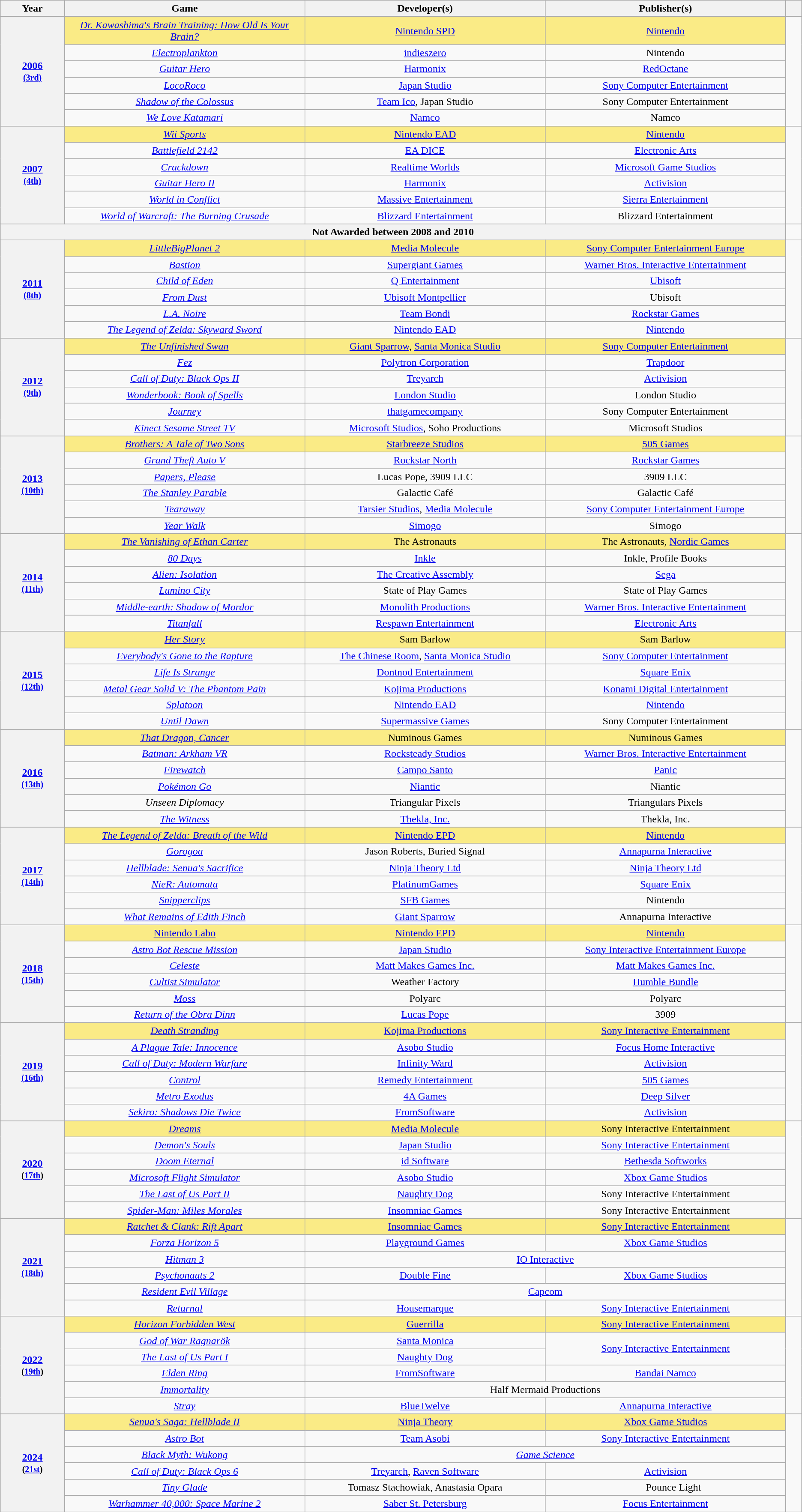<table class="wikitable" style="text-align:center;">
<tr>
<th scope="col" style="width:8%;">Year</th>
<th scope="col" style="width:30%;">Game</th>
<th scope="col" style="width:30%;">Developer(s)</th>
<th scope="col" style="width:30%;">Publisher(s)</th>
<th scope="col" style="width:2%;" class="unsortable"></th>
</tr>
<tr>
<th rowspan="6" scope="row" style="text-align:center"><a href='#'>2006</a><br><small><a href='#'>(3rd)</a></small></th>
<td style="background:#FAEB86"><a href='#'><em>Dr. Kawashima's Brain Training: How Old Is Your Brain?</em></a></td>
<td style="background:#FAEB86"><a href='#'>Nintendo SPD</a></td>
<td style="background:#FAEB86"><a href='#'>Nintendo</a></td>
<td rowspan="6"></td>
</tr>
<tr>
<td><em><a href='#'>Electroplankton</a></em></td>
<td><a href='#'>indieszero</a></td>
<td>Nintendo</td>
</tr>
<tr>
<td><a href='#'><em>Guitar Hero</em></a></td>
<td><a href='#'>Harmonix</a></td>
<td><a href='#'>RedOctane</a></td>
</tr>
<tr>
<td><em><a href='#'>LocoRoco</a></em></td>
<td><a href='#'>Japan Studio</a></td>
<td><a href='#'>Sony Computer Entertainment</a></td>
</tr>
<tr>
<td><em><a href='#'>Shadow of the Colossus</a></em></td>
<td><a href='#'>Team Ico</a>, Japan Studio</td>
<td>Sony Computer Entertainment</td>
</tr>
<tr>
<td><em><a href='#'>We Love Katamari</a></em></td>
<td><a href='#'>Namco</a></td>
<td>Namco</td>
</tr>
<tr>
<th rowspan="6"><a href='#'>2007</a><br><small><a href='#'>(4th)</a></small></th>
<td style="background:#FAEB86"><em><a href='#'>Wii Sports</a></em></td>
<td style="background:#FAEB86"><a href='#'>Nintendo EAD</a></td>
<td style="background:#FAEB86"><a href='#'>Nintendo</a></td>
<td rowspan="6"></td>
</tr>
<tr>
<td><em><a href='#'>Battlefield 2142</a></em></td>
<td><a href='#'>EA DICE</a></td>
<td><a href='#'>Electronic Arts</a></td>
</tr>
<tr>
<td><em><a href='#'>Crackdown</a></em></td>
<td><a href='#'>Realtime Worlds</a></td>
<td><a href='#'>Microsoft Game Studios</a></td>
</tr>
<tr>
<td><em><a href='#'>Guitar Hero II</a></em></td>
<td><a href='#'>Harmonix</a></td>
<td><a href='#'>Activision</a></td>
</tr>
<tr>
<td><em><a href='#'>World in Conflict</a></em></td>
<td><a href='#'>Massive Entertainment</a></td>
<td><a href='#'>Sierra Entertainment</a></td>
</tr>
<tr>
<td><em><a href='#'>World of Warcraft: The Burning Crusade</a></em></td>
<td><a href='#'>Blizzard Entertainment</a></td>
<td>Blizzard Entertainment</td>
</tr>
<tr>
<th colspan="4">Not Awarded between 2008 and 2010</th>
<td></td>
</tr>
<tr>
<th rowspan="6"><a href='#'>2011</a><br><small><a href='#'>(8th)</a></small></th>
<td style="background:#FAEB86"><em><a href='#'>LittleBigPlanet 2</a></em></td>
<td style="background:#FAEB86"><a href='#'>Media Molecule</a></td>
<td style="background:#FAEB86"><a href='#'>Sony Computer Entertainment Europe</a></td>
<td rowspan="6"></td>
</tr>
<tr>
<td><a href='#'><em>Bastion</em></a></td>
<td><a href='#'>Supergiant Games</a></td>
<td><a href='#'>Warner Bros. Interactive Entertainment</a></td>
</tr>
<tr>
<td><em><a href='#'>Child of Eden</a></em></td>
<td><a href='#'>Q Entertainment</a></td>
<td><a href='#'>Ubisoft</a></td>
</tr>
<tr>
<td><em><a href='#'>From Dust</a></em></td>
<td><a href='#'>Ubisoft Montpellier</a></td>
<td>Ubisoft</td>
</tr>
<tr>
<td><em><a href='#'>L.A. Noire</a></em></td>
<td><a href='#'>Team Bondi</a></td>
<td><a href='#'>Rockstar Games</a></td>
</tr>
<tr>
<td><em><a href='#'>The Legend of Zelda: Skyward Sword</a></em></td>
<td><a href='#'>Nintendo EAD</a></td>
<td><a href='#'>Nintendo</a></td>
</tr>
<tr>
<th rowspan="6"><a href='#'>2012</a><br><small><a href='#'>(9th)</a></small></th>
<td style="background:#FAEB86"><em><a href='#'>The Unfinished Swan</a></em></td>
<td style="background:#FAEB86"><a href='#'>Giant Sparrow</a>, <a href='#'>Santa Monica Studio</a></td>
<td style="background:#FAEB86"><a href='#'>Sony Computer Entertainment</a></td>
<td rowspan="6"></td>
</tr>
<tr>
<td><a href='#'><em>Fez</em></a></td>
<td><a href='#'>Polytron Corporation</a></td>
<td><a href='#'>Trapdoor</a></td>
</tr>
<tr>
<td><em><a href='#'>Call of Duty: Black Ops II</a></em></td>
<td><a href='#'>Treyarch</a></td>
<td><a href='#'>Activision</a></td>
</tr>
<tr>
<td><em><a href='#'>Wonderbook: Book of Spells</a></em></td>
<td><a href='#'>London Studio</a></td>
<td>London Studio</td>
</tr>
<tr>
<td><a href='#'><em>Journey</em></a></td>
<td><a href='#'>thatgamecompany</a></td>
<td>Sony Computer Entertainment</td>
</tr>
<tr>
<td><em><a href='#'>Kinect Sesame Street TV</a></em></td>
<td><a href='#'>Microsoft Studios</a>, Soho Productions</td>
<td>Microsoft Studios</td>
</tr>
<tr>
<th rowspan="6"><a href='#'>2013</a><br><small><a href='#'>(10th)</a></small></th>
<td style="background:#FAEB86"><em><a href='#'>Brothers: A Tale of Two Sons</a></em></td>
<td style="background:#FAEB86"><a href='#'>Starbreeze Studios</a></td>
<td style="background:#FAEB86"><a href='#'>505 Games</a></td>
<td rowspan="6"></td>
</tr>
<tr>
<td><em><a href='#'>Grand Theft Auto V</a></em></td>
<td><a href='#'>Rockstar North</a></td>
<td><a href='#'>Rockstar Games</a></td>
</tr>
<tr>
<td><em><a href='#'>Papers, Please</a></em></td>
<td>Lucas Pope, 3909 LLC</td>
<td>3909 LLC</td>
</tr>
<tr>
<td><em><a href='#'>The Stanley Parable</a></em></td>
<td>Galactic Café</td>
<td>Galactic Café</td>
</tr>
<tr>
<td><a href='#'><em>Tearaway</em></a></td>
<td><a href='#'>Tarsier Studios</a>, <a href='#'>Media Molecule</a></td>
<td><a href='#'>Sony Computer Entertainment Europe</a></td>
</tr>
<tr>
<td><em><a href='#'>Year Walk</a></em></td>
<td><a href='#'>Simogo</a></td>
<td>Simogo</td>
</tr>
<tr>
<th rowspan="6"><a href='#'>2014</a><br><small><a href='#'>(11th)</a></small></th>
<td style="background:#FAEB86"><em><a href='#'>The Vanishing of Ethan Carter</a></em></td>
<td style="background:#FAEB86">The Astronauts</td>
<td style="background:#FAEB86">The Astronauts, <a href='#'>Nordic Games</a></td>
<td rowspan="6"></td>
</tr>
<tr>
<td><a href='#'><em>80 Days</em></a></td>
<td><a href='#'>Inkle</a></td>
<td>Inkle, Profile Books</td>
</tr>
<tr>
<td><em><a href='#'>Alien: Isolation</a></em></td>
<td><a href='#'>The Creative Assembly</a></td>
<td><a href='#'>Sega</a></td>
</tr>
<tr>
<td><em><a href='#'>Lumino City</a></em></td>
<td>State of Play Games</td>
<td>State of Play Games</td>
</tr>
<tr>
<td><em><a href='#'>Middle-earth: Shadow of Mordor</a></em></td>
<td><a href='#'>Monolith Productions</a></td>
<td><a href='#'>Warner Bros. Interactive Entertainment</a></td>
</tr>
<tr>
<td><em><a href='#'>Titanfall</a></em></td>
<td><a href='#'>Respawn Entertainment</a></td>
<td><a href='#'>Electronic Arts</a></td>
</tr>
<tr>
<th rowspan="6"><a href='#'>2015</a><br><small><a href='#'>(12th)</a></small></th>
<td style="background:#FAEB86"><a href='#'><em>Her Story</em></a></td>
<td style="background:#FAEB86">Sam Barlow</td>
<td style="background:#FAEB86">Sam Barlow</td>
<td rowspan="6"></td>
</tr>
<tr>
<td><em><a href='#'>Everybody's Gone to the Rapture</a></em></td>
<td><a href='#'>The Chinese Room</a>, <a href='#'>Santa Monica Studio</a></td>
<td><a href='#'>Sony Computer Entertainment</a></td>
</tr>
<tr>
<td><em><a href='#'>Life Is Strange</a></em></td>
<td><a href='#'>Dontnod Entertainment</a></td>
<td><a href='#'>Square Enix</a></td>
</tr>
<tr>
<td><em><a href='#'>Metal Gear Solid V: The Phantom Pain</a></em></td>
<td><a href='#'>Kojima Productions</a></td>
<td><a href='#'>Konami Digital Entertainment</a></td>
</tr>
<tr>
<td><em><a href='#'>Splatoon</a></em></td>
<td><a href='#'>Nintendo EAD</a></td>
<td><a href='#'>Nintendo</a></td>
</tr>
<tr>
<td><em><a href='#'>Until Dawn</a></em></td>
<td><a href='#'>Supermassive Games</a></td>
<td>Sony Computer Entertainment</td>
</tr>
<tr>
<th rowspan="6"><a href='#'>2016</a><br><small><a href='#'>(13th)</a></small></th>
<td style="background:#FAEB86"><em><a href='#'>That Dragon, Cancer</a></em></td>
<td style="background:#FAEB86">Numinous Games</td>
<td style="background:#FAEB86">Numinous Games</td>
<td rowspan="6"></td>
</tr>
<tr>
<td><em><a href='#'>Batman: Arkham VR</a></em></td>
<td><a href='#'>Rocksteady Studios</a></td>
<td><a href='#'>Warner Bros. Interactive Entertainment</a></td>
</tr>
<tr>
<td><em><a href='#'>Firewatch</a></em></td>
<td><a href='#'>Campo Santo</a></td>
<td><a href='#'>Panic</a></td>
</tr>
<tr>
<td><em><a href='#'>Pokémon Go</a></em></td>
<td><a href='#'>Niantic</a></td>
<td>Niantic</td>
</tr>
<tr>
<td><em>Unseen Diplomacy</em></td>
<td>Triangular Pixels</td>
<td>Triangulars Pixels</td>
</tr>
<tr>
<td><a href='#'><em>The Witness</em></a></td>
<td><a href='#'>Thekla, Inc.</a></td>
<td>Thekla, Inc.</td>
</tr>
<tr>
<th rowspan="6"><a href='#'>2017</a><br><small><a href='#'>(14th)</a></small></th>
<td style="background:#FAEB86"><em><a href='#'>The Legend of Zelda: Breath of the Wild</a></em></td>
<td style="background:#FAEB86"><a href='#'>Nintendo EPD</a></td>
<td style="background:#FAEB86"><a href='#'>Nintendo</a></td>
<td rowspan="6"></td>
</tr>
<tr>
<td><em><a href='#'>Gorogoa</a></em></td>
<td>Jason Roberts, Buried Signal</td>
<td><a href='#'>Annapurna Interactive</a></td>
</tr>
<tr>
<td><em><a href='#'>Hellblade: Senua's Sacrifice</a></em></td>
<td><a href='#'>Ninja Theory Ltd</a></td>
<td><a href='#'>Ninja Theory Ltd</a></td>
</tr>
<tr>
<td><em><a href='#'>NieR: Automata</a></em></td>
<td><a href='#'>PlatinumGames</a></td>
<td><a href='#'>Square Enix</a></td>
</tr>
<tr>
<td><em><a href='#'>Snipperclips</a></em></td>
<td><a href='#'>SFB Games</a></td>
<td>Nintendo</td>
</tr>
<tr>
<td><em><a href='#'>What Remains of Edith Finch</a></em></td>
<td><a href='#'>Giant Sparrow</a></td>
<td>Annapurna Interactive</td>
</tr>
<tr>
<th rowspan="6"><a href='#'>2018</a><br><small><a href='#'>(15th)</a></small></th>
<td style="background:#FAEB86"><a href='#'>Nintendo Labo</a></td>
<td style="background:#FAEB86"><a href='#'>Nintendo EPD</a></td>
<td style="background:#FAEB86"><a href='#'>Nintendo</a></td>
<td rowspan="6"></td>
</tr>
<tr>
<td><em><a href='#'>Astro Bot Rescue Mission</a></em></td>
<td><a href='#'>Japan Studio</a></td>
<td><a href='#'>Sony Interactive Entertainment Europe</a></td>
</tr>
<tr>
<td><em><a href='#'>Celeste</a></em></td>
<td><a href='#'>Matt Makes Games Inc.</a></td>
<td><a href='#'>Matt Makes Games Inc.</a></td>
</tr>
<tr>
<td><em><a href='#'>Cultist Simulator</a></em></td>
<td>Weather Factory</td>
<td><a href='#'>Humble Bundle</a></td>
</tr>
<tr>
<td><em><a href='#'>Moss</a></em></td>
<td>Polyarc</td>
<td>Polyarc</td>
</tr>
<tr>
<td><em><a href='#'>Return of the Obra Dinn</a></em></td>
<td><a href='#'>Lucas Pope</a></td>
<td>3909</td>
</tr>
<tr>
<th rowspan="6"><a href='#'>2019</a><br><small><a href='#'>(16th)</a></small></th>
<td style="background:#FAEB86"><em><a href='#'>Death Stranding</a></em></td>
<td style="background:#FAEB86"><a href='#'>Kojima Productions</a></td>
<td style="background:#FAEB86"><a href='#'>Sony Interactive Entertainment</a></td>
<td rowspan="6"></td>
</tr>
<tr>
<td><em><a href='#'>A Plague Tale: Innocence</a></em></td>
<td><a href='#'>Asobo Studio</a></td>
<td><a href='#'>Focus Home Interactive</a></td>
</tr>
<tr>
<td><em><a href='#'>Call of Duty: Modern Warfare</a></em></td>
<td><a href='#'>Infinity Ward</a></td>
<td><a href='#'>Activision</a></td>
</tr>
<tr>
<td><em><a href='#'>Control</a></em></td>
<td><a href='#'>Remedy Entertainment</a></td>
<td><a href='#'>505 Games</a></td>
</tr>
<tr>
<td><em><a href='#'>Metro Exodus</a></em></td>
<td><a href='#'>4A Games</a></td>
<td><a href='#'>Deep Silver</a></td>
</tr>
<tr>
<td><em><a href='#'>Sekiro: Shadows Die Twice</a></em></td>
<td><a href='#'>FromSoftware</a></td>
<td><a href='#'>Activision</a></td>
</tr>
<tr>
<th rowspan="6"><a href='#'>2020</a><br><small>(<a href='#'>17th</a>)</small></th>
<td style="background:#FAEB86"><em><a href='#'>Dreams</a></em></td>
<td style="background:#FAEB86"><a href='#'>Media Molecule</a></td>
<td style="background:#FAEB86">Sony Interactive Entertainment</td>
<td rowspan="6"></td>
</tr>
<tr>
<td><em><a href='#'>Demon's Souls</a></em></td>
<td><a href='#'>Japan Studio</a></td>
<td><a href='#'>Sony Interactive Entertainment</a></td>
</tr>
<tr>
<td><em><a href='#'>Doom Eternal</a></em></td>
<td><a href='#'>id Software</a></td>
<td><a href='#'>Bethesda Softworks</a></td>
</tr>
<tr>
<td><em><a href='#'>Microsoft Flight Simulator</a></em></td>
<td><a href='#'>Asobo Studio</a></td>
<td><a href='#'>Xbox Game Studios</a></td>
</tr>
<tr>
<td><em><a href='#'>The Last of Us Part II</a></em></td>
<td><a href='#'>Naughty Dog</a></td>
<td>Sony Interactive Entertainment</td>
</tr>
<tr>
<td><em><a href='#'>Spider-Man: Miles Morales</a></em></td>
<td><a href='#'>Insomniac Games</a></td>
<td>Sony Interactive Entertainment</td>
</tr>
<tr>
<th rowspan="6"><a href='#'>2021</a><br><small><a href='#'>(18th)</a></small></th>
<td style="background:#FAEB86"><em><a href='#'>Ratchet & Clank: Rift Apart</a></em></td>
<td style="background:#FAEB86"><a href='#'>Insomniac Games</a></td>
<td style="background:#FAEB86"><a href='#'>Sony Interactive Entertainment</a></td>
<td rowspan="6"></td>
</tr>
<tr>
<td><em><a href='#'>Forza Horizon 5</a></em></td>
<td><a href='#'>Playground Games</a></td>
<td><a href='#'>Xbox Game Studios</a></td>
</tr>
<tr>
<td><em><a href='#'>Hitman 3</a></em></td>
<td colspan=2><a href='#'>IO Interactive</a></td>
</tr>
<tr>
<td><em><a href='#'>Psychonauts 2</a></em></td>
<td><a href='#'>Double Fine</a></td>
<td><a href='#'>Xbox Game Studios</a></td>
</tr>
<tr>
<td><em><a href='#'>Resident Evil Village</a></em></td>
<td colspan=2><a href='#'>Capcom</a></td>
</tr>
<tr>
<td><em><a href='#'>Returnal</a></em></td>
<td><a href='#'>Housemarque</a></td>
<td><a href='#'>Sony Interactive Entertainment</a></td>
</tr>
<tr>
<th rowspan="6"><a href='#'>2022</a><br><small>(<a href='#'>19th</a>)</small></th>
<td style="background:#FAEB86"><em><a href='#'>Horizon Forbidden West</a></em></td>
<td style="background:#FAEB86"><a href='#'>Guerrilla</a></td>
<td style="background:#FAEB86"><a href='#'>Sony Interactive Entertainment</a></td>
<td rowspan="6"></td>
</tr>
<tr>
<td><em><a href='#'>God of War Ragnarök</a></em></td>
<td><a href='#'>Santa Monica</a></td>
<td rowspan="2"><a href='#'>Sony Interactive Entertainment</a></td>
</tr>
<tr>
<td><em><a href='#'>The Last of Us Part I</a></em></td>
<td><a href='#'>Naughty Dog</a></td>
</tr>
<tr>
<td><em><a href='#'>Elden Ring</a></em></td>
<td><a href='#'>FromSoftware</a></td>
<td><a href='#'>Bandai Namco</a></td>
</tr>
<tr>
<td><em><a href='#'>Immortality</a></em></td>
<td colspan="2">Half Mermaid Productions</td>
</tr>
<tr>
<td><em><a href='#'>Stray</a></em></td>
<td><a href='#'>BlueTwelve</a></td>
<td><a href='#'>Annapurna Interactive</a></td>
</tr>
<tr>
<th rowspan="6"><a href='#'>2024</a><br><small>(<a href='#'>21st</a>)</small></th>
<td style="background:#FAEB86"><em><a href='#'>Senua's Saga: Hellblade II</a></em></td>
<td style="background:#FAEB86"><a href='#'>Ninja Theory</a></td>
<td style="background:#FAEB86"><a href='#'>Xbox Game Studios</a></td>
<td rowspan="6"></td>
</tr>
<tr>
<td><em><a href='#'>Astro Bot</a></em></td>
<td><a href='#'>Team Asobi</a></td>
<td><a href='#'>Sony Interactive Entertainment</a></td>
</tr>
<tr>
<td><em><a href='#'>Black Myth: Wukong</a></em></td>
<td colspan="2"><em><a href='#'>Game Science</a></em></td>
</tr>
<tr>
<td><em><a href='#'>Call of Duty: Black Ops 6</a></em></td>
<td><a href='#'>Treyarch</a>, <a href='#'>Raven Software</a></td>
<td><a href='#'>Activision</a></td>
</tr>
<tr>
<td><em><a href='#'>Tiny Glade</a></em></td>
<td>Tomasz Stachowiak, Anastasia Opara</td>
<td colspan="2">Pounce Light</td>
</tr>
<tr>
<td><em><a href='#'>Warhammer 40,000: Space Marine 2</a></em></td>
<td><a href='#'>Saber St. Petersburg</a></td>
<td><a href='#'>Focus Entertainment</a></td>
</tr>
</table>
